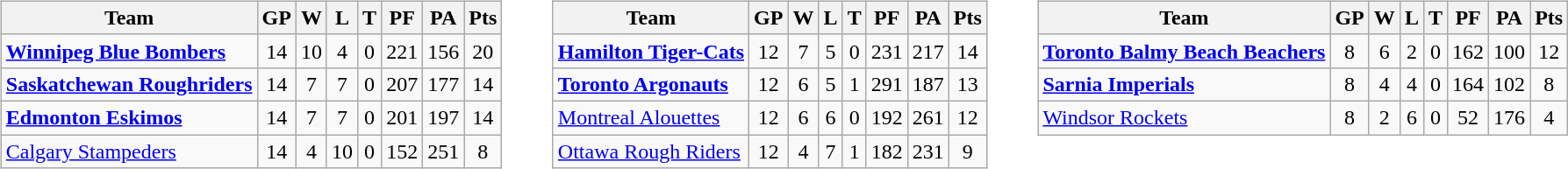<table cellspacing="20">
<tr>
<td valign="top"><br><table class="wikitable">
<tr>
<th>Team</th>
<th>GP</th>
<th>W</th>
<th>L</th>
<th>T</th>
<th>PF</th>
<th>PA</th>
<th>Pts</th>
</tr>
<tr align="center">
<td align="left"><strong><a href='#'>Winnipeg Blue Bombers</a></strong></td>
<td>14</td>
<td>10</td>
<td>4</td>
<td>0</td>
<td>221</td>
<td>156</td>
<td>20</td>
</tr>
<tr align="center">
<td align="left"><strong><a href='#'>Saskatchewan Roughriders</a></strong></td>
<td>14</td>
<td>7</td>
<td>7</td>
<td>0</td>
<td>207</td>
<td>177</td>
<td>14</td>
</tr>
<tr align="center">
<td align="left"><strong><a href='#'>Edmonton Eskimos</a></strong></td>
<td>14</td>
<td>7</td>
<td>7</td>
<td>0</td>
<td>201</td>
<td>197</td>
<td>14</td>
</tr>
<tr align="center">
<td align="left"><a href='#'>Calgary Stampeders</a></td>
<td>14</td>
<td>4</td>
<td>10</td>
<td>0</td>
<td>152</td>
<td>251</td>
<td>8</td>
</tr>
</table>
</td>
<td valign="top"><br><table class="wikitable">
<tr>
<th>Team</th>
<th>GP</th>
<th>W</th>
<th>L</th>
<th>T</th>
<th>PF</th>
<th>PA</th>
<th>Pts</th>
</tr>
<tr align="center">
<td align="left"><strong><a href='#'>Hamilton Tiger-Cats</a></strong></td>
<td>12</td>
<td>7</td>
<td>5</td>
<td>0</td>
<td>231</td>
<td>217</td>
<td>14</td>
</tr>
<tr align="center">
<td align="left"><strong><a href='#'>Toronto Argonauts</a></strong></td>
<td>12</td>
<td>6</td>
<td>5</td>
<td>1</td>
<td>291</td>
<td>187</td>
<td>13</td>
</tr>
<tr align="center">
<td align="left"><a href='#'>Montreal Alouettes</a></td>
<td>12</td>
<td>6</td>
<td>6</td>
<td>0</td>
<td>192</td>
<td>261</td>
<td>12</td>
</tr>
<tr align="center">
<td align="left"><a href='#'>Ottawa Rough Riders</a></td>
<td>12</td>
<td>4</td>
<td>7</td>
<td>1</td>
<td>182</td>
<td>231</td>
<td>9</td>
</tr>
</table>
</td>
<td valign="top"><br><table class="wikitable">
<tr>
<th>Team</th>
<th>GP</th>
<th>W</th>
<th>L</th>
<th>T</th>
<th>PF</th>
<th>PA</th>
<th>Pts</th>
</tr>
<tr align="center">
<td align="left"><strong><a href='#'>Toronto Balmy Beach Beachers</a></strong></td>
<td>8</td>
<td>6</td>
<td>2</td>
<td>0</td>
<td>162</td>
<td>100</td>
<td>12</td>
</tr>
<tr align="center">
<td align="left"><strong><a href='#'>Sarnia Imperials</a></strong></td>
<td>8</td>
<td>4</td>
<td>4</td>
<td>0</td>
<td>164</td>
<td>102</td>
<td>8</td>
</tr>
<tr align="center">
<td align="left"><a href='#'>Windsor Rockets</a></td>
<td>8</td>
<td>2</td>
<td>6</td>
<td>0</td>
<td>52</td>
<td>176</td>
<td>4</td>
</tr>
</table>
</td>
</tr>
</table>
